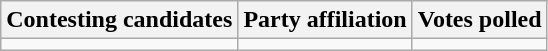<table class="wikitable sortable">
<tr>
<th>Contesting candidates</th>
<th>Party affiliation</th>
<th>Votes polled</th>
</tr>
<tr>
<td></td>
<td></td>
<td></td>
</tr>
</table>
